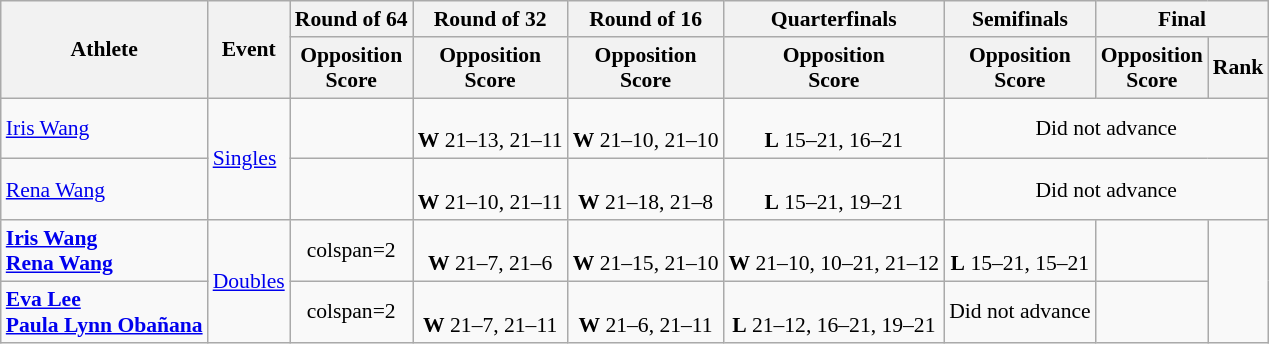<table class="wikitable" style="font-size:90%">
<tr>
<th rowspan=2>Athlete</th>
<th rowspan=2>Event</th>
<th>Round of 64</th>
<th>Round of 32</th>
<th>Round of 16</th>
<th>Quarterfinals</th>
<th>Semifinals</th>
<th colspan=2>Final</th>
</tr>
<tr>
<th>Opposition<br>Score</th>
<th>Opposition<br>Score</th>
<th>Opposition<br>Score</th>
<th>Opposition<br>Score</th>
<th>Opposition<br>Score</th>
<th>Opposition<br>Score</th>
<th>Rank</th>
</tr>
<tr align=center>
<td align=left><a href='#'>Iris Wang</a></td>
<td align=left rowspan=2><a href='#'>Singles</a></td>
<td></td>
<td><br><strong>W</strong> 21–13, 21–11</td>
<td><br><strong>W</strong> 21–10, 21–10</td>
<td><br><strong>L</strong> 15–21, 16–21</td>
<td colspan=3>Did not advance</td>
</tr>
<tr align=center>
<td align=left><a href='#'>Rena Wang</a></td>
<td></td>
<td><br><strong>W</strong> 21–10, 21–11</td>
<td><br><strong>W</strong> 21–18, 21–8</td>
<td><br><strong>L</strong> 15–21, 19–21</td>
<td colspan=3>Did not advance</td>
</tr>
<tr align=center>
<td align=left><strong><a href='#'>Iris Wang</a><br><a href='#'>Rena Wang</a></strong></td>
<td align=left rowspan=2><a href='#'>Doubles</a></td>
<td>colspan=2 </td>
<td><br><strong>W</strong> 21–7, 21–6</td>
<td><br><strong>W</strong> 21–15, 21–10</td>
<td><br><strong>W</strong> 21–10, 10–21, 21–12</td>
<td><br><strong>L</strong> 15–21, 15–21</td>
<td></td>
</tr>
<tr align=center>
<td align=left><strong><a href='#'>Eva Lee</a><br><a href='#'>Paula Lynn Obañana</a></strong></td>
<td>colspan=2 </td>
<td><br><strong>W</strong> 21–7, 21–11</td>
<td><br><strong>W</strong> 21–6, 21–11</td>
<td><br><strong>L</strong> 21–12, 16–21, 19–21</td>
<td>Did not advance</td>
<td></td>
</tr>
</table>
